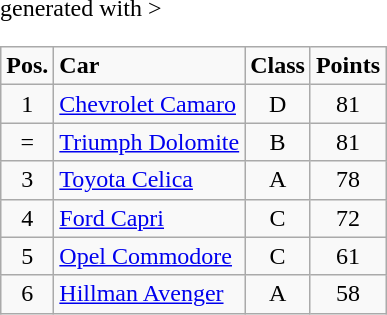<table class="wikitable" <hiddentext>generated with >
<tr style="font-weight:bold">
<td height="14" align="center">Pos.</td>
<td>Car </td>
<td align=center>Class </td>
<td align=center>Points </td>
</tr>
<tr>
<td height="14" align="center">1</td>
<td><a href='#'>Chevrolet Camaro</a></td>
<td align=center>D</td>
<td align=center>81</td>
</tr>
<tr>
<td height="14" align="center">=</td>
<td><a href='#'>Triumph Dolomite</a></td>
<td align=center>B</td>
<td align=center>81</td>
</tr>
<tr>
<td height="14" align="center">3</td>
<td><a href='#'>Toyota Celica</a></td>
<td align=center>A</td>
<td align=center>78</td>
</tr>
<tr>
<td height="14" align="center">4</td>
<td><a href='#'>Ford Capri</a></td>
<td align=center>C</td>
<td align=center>72</td>
</tr>
<tr>
<td height="14" align="center">5</td>
<td><a href='#'>Opel Commodore</a></td>
<td align=center>C</td>
<td align=center>61</td>
</tr>
<tr>
<td height="14" align="center">6</td>
<td><a href='#'>Hillman Avenger</a></td>
<td align=center>A</td>
<td align=center>58</td>
</tr>
</table>
